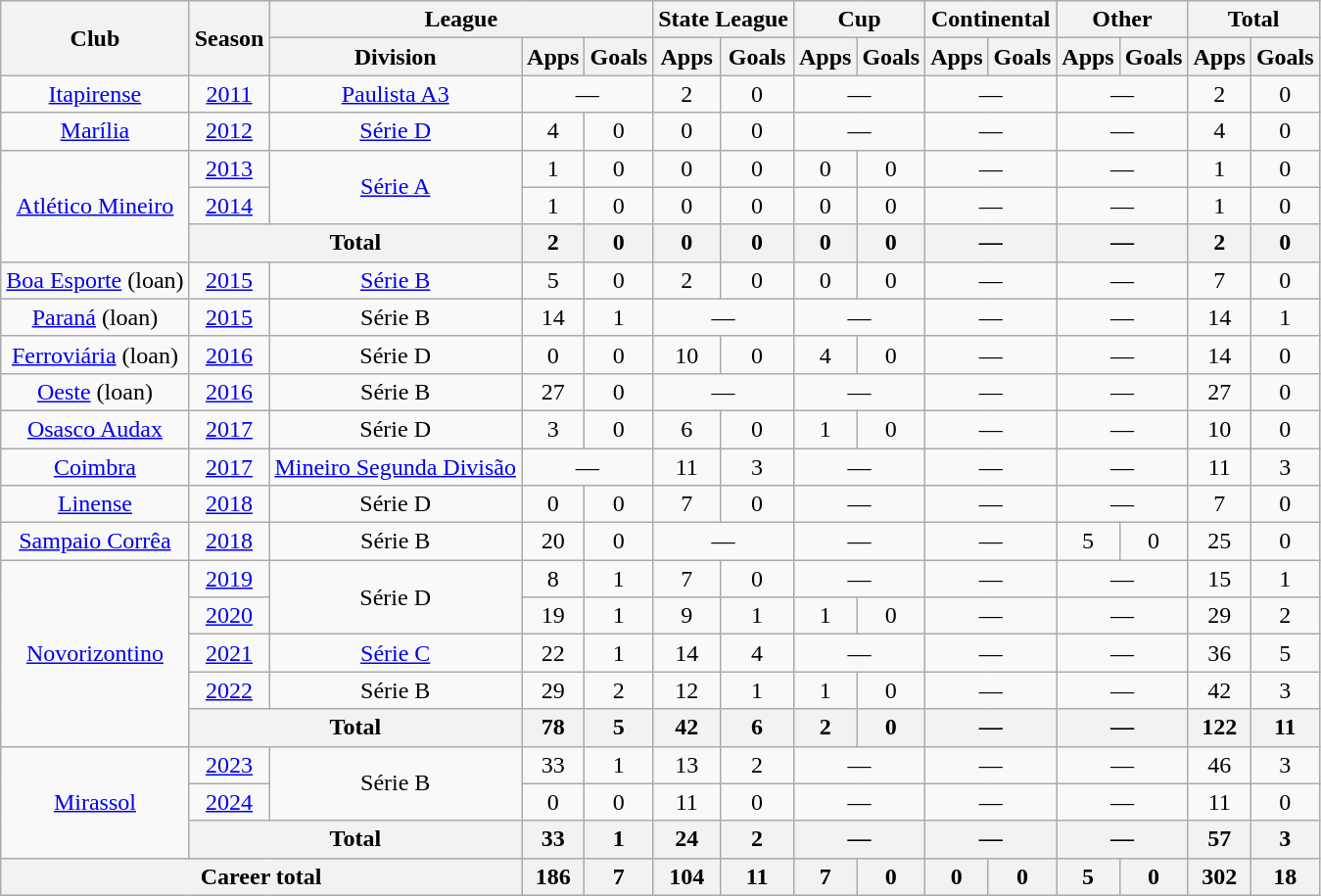<table class="wikitable" style="text-align: center">
<tr>
<th rowspan="2">Club</th>
<th rowspan="2">Season</th>
<th colspan="3">League</th>
<th colspan="2">State League</th>
<th colspan="2">Cup</th>
<th colspan="2">Continental</th>
<th colspan="2">Other</th>
<th colspan="2">Total</th>
</tr>
<tr>
<th>Division</th>
<th>Apps</th>
<th>Goals</th>
<th>Apps</th>
<th>Goals</th>
<th>Apps</th>
<th>Goals</th>
<th>Apps</th>
<th>Goals</th>
<th>Apps</th>
<th>Goals</th>
<th>Apps</th>
<th>Goals</th>
</tr>
<tr>
<td><a href='#'>Itapirense</a></td>
<td><a href='#'>2011</a></td>
<td><a href='#'>Paulista A3</a></td>
<td colspan="2">—</td>
<td>2</td>
<td>0</td>
<td colspan="2">—</td>
<td colspan="2">—</td>
<td colspan="2">—</td>
<td>2</td>
<td>0</td>
</tr>
<tr>
<td><a href='#'>Marília</a></td>
<td><a href='#'>2012</a></td>
<td><a href='#'>Série D</a></td>
<td>4</td>
<td>0</td>
<td>0</td>
<td>0</td>
<td colspan="2">—</td>
<td colspan="2">—</td>
<td colspan="2">—</td>
<td>4</td>
<td>0</td>
</tr>
<tr>
<td rowspan="3"><a href='#'>Atlético Mineiro</a></td>
<td><a href='#'>2013</a></td>
<td rowspan="2"><a href='#'>Série A</a></td>
<td>1</td>
<td>0</td>
<td>0</td>
<td>0</td>
<td>0</td>
<td>0</td>
<td colspan="2">—</td>
<td colspan="2">—</td>
<td>1</td>
<td>0</td>
</tr>
<tr>
<td><a href='#'>2014</a></td>
<td>1</td>
<td>0</td>
<td>0</td>
<td>0</td>
<td>0</td>
<td>0</td>
<td colspan="2">—</td>
<td colspan="2">—</td>
<td>1</td>
<td>0</td>
</tr>
<tr>
<th colspan="2">Total</th>
<th>2</th>
<th>0</th>
<th>0</th>
<th>0</th>
<th>0</th>
<th>0</th>
<th colspan="2">—</th>
<th colspan="2">—</th>
<th>2</th>
<th>0</th>
</tr>
<tr>
<td><a href='#'>Boa Esporte</a> (loan)</td>
<td><a href='#'>2015</a></td>
<td><a href='#'>Série B</a></td>
<td>5</td>
<td>0</td>
<td>2</td>
<td>0</td>
<td>0</td>
<td>0</td>
<td colspan="2">—</td>
<td colspan="2">—</td>
<td>7</td>
<td>0</td>
</tr>
<tr>
<td><a href='#'>Paraná</a> (loan)</td>
<td><a href='#'>2015</a></td>
<td>Série B</td>
<td>14</td>
<td>1</td>
<td colspan="2">—</td>
<td colspan="2">—</td>
<td colspan="2">—</td>
<td colspan="2">—</td>
<td>14</td>
<td>1</td>
</tr>
<tr>
<td><a href='#'>Ferroviária</a> (loan)</td>
<td><a href='#'>2016</a></td>
<td>Série D</td>
<td>0</td>
<td>0</td>
<td>10</td>
<td>0</td>
<td>4</td>
<td>0</td>
<td colspan="2">—</td>
<td colspan="2">—</td>
<td>14</td>
<td>0</td>
</tr>
<tr>
<td><a href='#'>Oeste</a> (loan)</td>
<td><a href='#'>2016</a></td>
<td>Série B</td>
<td>27</td>
<td>0</td>
<td colspan="2">—</td>
<td colspan="2">—</td>
<td colspan="2">—</td>
<td colspan="2">—</td>
<td>27</td>
<td>0</td>
</tr>
<tr>
<td><a href='#'>Osasco Audax</a></td>
<td><a href='#'>2017</a></td>
<td>Série D</td>
<td>3</td>
<td>0</td>
<td>6</td>
<td>0</td>
<td>1</td>
<td>0</td>
<td colspan="2">—</td>
<td colspan="2">—</td>
<td>10</td>
<td>0</td>
</tr>
<tr>
<td><a href='#'>Coimbra</a></td>
<td><a href='#'>2017</a></td>
<td><a href='#'>Mineiro Segunda Divisão</a></td>
<td colspan="2">—</td>
<td>11</td>
<td>3</td>
<td colspan="2">—</td>
<td colspan="2">—</td>
<td colspan="2">—</td>
<td>11</td>
<td>3</td>
</tr>
<tr>
<td><a href='#'>Linense</a></td>
<td><a href='#'>2018</a></td>
<td>Série D</td>
<td>0</td>
<td>0</td>
<td>7</td>
<td>0</td>
<td colspan="2">—</td>
<td colspan="2">—</td>
<td colspan="2">—</td>
<td>7</td>
<td>0</td>
</tr>
<tr>
<td><a href='#'>Sampaio Corrêa</a></td>
<td><a href='#'>2018</a></td>
<td>Série B</td>
<td>20</td>
<td>0</td>
<td colspan="2">—</td>
<td colspan="2">—</td>
<td colspan="2">—</td>
<td>5</td>
<td>0</td>
<td>25</td>
<td>0</td>
</tr>
<tr>
<td rowspan="5"><a href='#'>Novorizontino</a></td>
<td><a href='#'>2019</a></td>
<td rowspan="2">Série D</td>
<td>8</td>
<td>1</td>
<td>7</td>
<td>0</td>
<td colspan="2">—</td>
<td colspan="2">—</td>
<td colspan="2">—</td>
<td>15</td>
<td>1</td>
</tr>
<tr>
<td><a href='#'>2020</a></td>
<td>19</td>
<td>1</td>
<td>9</td>
<td>1</td>
<td>1</td>
<td>0</td>
<td colspan="2">—</td>
<td colspan="2">—</td>
<td>29</td>
<td>2</td>
</tr>
<tr>
<td><a href='#'>2021</a></td>
<td><a href='#'>Série C</a></td>
<td>22</td>
<td>1</td>
<td>14</td>
<td>4</td>
<td colspan="2">—</td>
<td colspan="2">—</td>
<td colspan="2">—</td>
<td>36</td>
<td>5</td>
</tr>
<tr>
<td><a href='#'>2022</a></td>
<td>Série B</td>
<td>29</td>
<td>2</td>
<td>12</td>
<td>1</td>
<td>1</td>
<td>0</td>
<td colspan="2">—</td>
<td colspan="2">—</td>
<td>42</td>
<td>3</td>
</tr>
<tr>
<th colspan="2">Total</th>
<th>78</th>
<th>5</th>
<th>42</th>
<th>6</th>
<th>2</th>
<th>0</th>
<th colspan="2">—</th>
<th colspan="2">—</th>
<th>122</th>
<th>11</th>
</tr>
<tr>
<td rowspan="3"><a href='#'>Mirassol</a></td>
<td><a href='#'>2023</a></td>
<td rowspan="2">Série B</td>
<td>33</td>
<td>1</td>
<td>13</td>
<td>2</td>
<td colspan="2">—</td>
<td colspan="2">—</td>
<td colspan="2">—</td>
<td>46</td>
<td>3</td>
</tr>
<tr>
<td><a href='#'>2024</a></td>
<td>0</td>
<td>0</td>
<td>11</td>
<td>0</td>
<td colspan="2">—</td>
<td colspan="2">—</td>
<td colspan="2">—</td>
<td>11</td>
<td>0</td>
</tr>
<tr>
<th colspan="2">Total</th>
<th>33</th>
<th>1</th>
<th>24</th>
<th>2</th>
<th colspan="2">—</th>
<th colspan="2">—</th>
<th colspan="2">—</th>
<th>57</th>
<th>3</th>
</tr>
<tr>
<th colspan="3"><strong>Career total</strong></th>
<th>186</th>
<th>7</th>
<th>104</th>
<th>11</th>
<th>7</th>
<th>0</th>
<th>0</th>
<th>0</th>
<th>5</th>
<th>0</th>
<th>302</th>
<th>18</th>
</tr>
</table>
